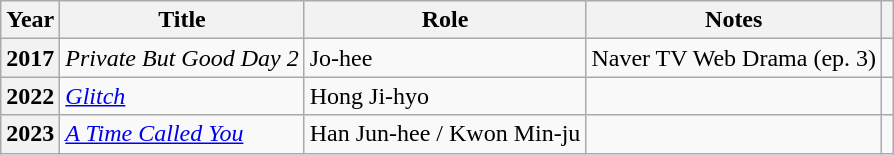<table class="wikitable plainrowheaders sortable">
<tr>
<th scope="col">Year</th>
<th scope="col">Title</th>
<th scope="col">Role</th>
<th scope="col">Notes</th>
<th scope="col" class="unsortable"></th>
</tr>
<tr>
<th scope="row">2017</th>
<td><em>Private But Good Day 2</em></td>
<td>Jo-hee</td>
<td>Naver TV Web Drama (ep. 3)</td>
<td style="text-align:center"></td>
</tr>
<tr>
<th scope="row">2022</th>
<td><em><a href='#'>Glitch</a></em></td>
<td>Hong Ji-hyo</td>
<td></td>
<td style="text-align:center"></td>
</tr>
<tr>
<th scope="row">2023</th>
<td><em><a href='#'>A Time Called You</a></em></td>
<td>Han Jun-hee / Kwon Min-ju</td>
<td></td>
<td style="text-align:center"></td>
</tr>
</table>
